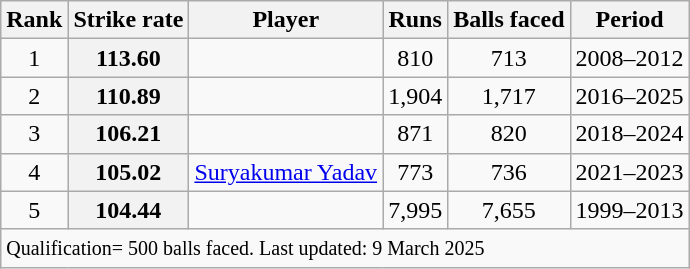<table class="wikitable sortable">
<tr>
<th scope=col>Rank</th>
<th scope=col>Strike rate</th>
<th scope=col>Player</th>
<th scope=col>Runs</th>
<th scope=col>Balls faced</th>
<th scope=col>Period</th>
</tr>
<tr>
<td align=center>1</td>
<th scope=row style=text-align:center;>113.60</th>
<td></td>
<td align=center>810</td>
<td align=center>713</td>
<td>2008–2012</td>
</tr>
<tr>
<td align=center>2</td>
<th scope=row style="text-align:center;">110.89</th>
<td></td>
<td align=center>1,904</td>
<td align=center>1,717</td>
<td>2016–2025</td>
</tr>
<tr>
<td align=center>3</td>
<th scope=row style=text-align:center;>106.21</th>
<td></td>
<td align=center>871</td>
<td align=center>820</td>
<td>2018–2024</td>
</tr>
<tr>
<td align=center>4</td>
<th scope=row style=text-align:center;>105.02</th>
<td><a href='#'>Suryakumar Yadav</a></td>
<td align=center>773</td>
<td align=center>736</td>
<td>2021–2023</td>
</tr>
<tr>
<td align=center>5</td>
<th scope=row style=text-align:center;>104.44</th>
<td></td>
<td align=center>7,995</td>
<td align=center>7,655</td>
<td>1999–2013</td>
</tr>
<tr class="sortbottom">
<td colspan="6"><small>Qualification= 500 balls faced. Last updated: 9 March 2025</small></td>
</tr>
</table>
